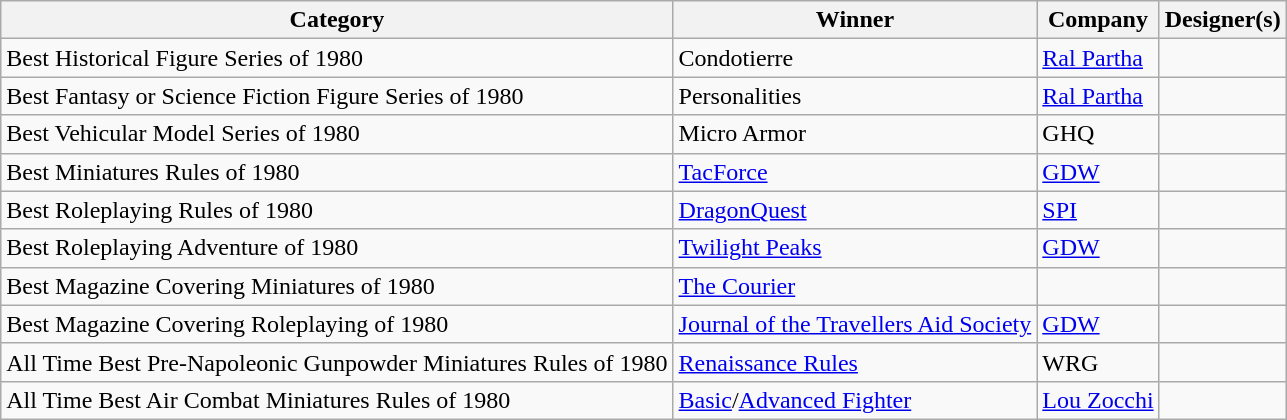<table class="wikitable">
<tr>
<th>Category</th>
<th>Winner</th>
<th>Company</th>
<th>Designer(s)</th>
</tr>
<tr>
<td>Best Historical Figure Series of 1980</td>
<td>Condotierre</td>
<td><a href='#'>Ral Partha</a></td>
<td></td>
</tr>
<tr>
<td>Best Fantasy or Science Fiction Figure Series of 1980</td>
<td>Personalities</td>
<td><a href='#'>Ral Partha</a></td>
<td></td>
</tr>
<tr>
<td>Best Vehicular Model Series of 1980</td>
<td>Micro Armor</td>
<td>GHQ</td>
<td></td>
</tr>
<tr>
<td>Best Miniatures Rules of 1980</td>
<td><a href='#'>TacForce</a></td>
<td><a href='#'>GDW</a></td>
<td></td>
</tr>
<tr>
<td>Best Roleplaying Rules of 1980</td>
<td><a href='#'>DragonQuest</a></td>
<td><a href='#'>SPI</a></td>
<td></td>
</tr>
<tr>
<td>Best Roleplaying Adventure of 1980</td>
<td><a href='#'>Twilight Peaks</a></td>
<td><a href='#'>GDW</a></td>
<td></td>
</tr>
<tr>
<td>Best Magazine Covering Miniatures of 1980</td>
<td><a href='#'>The Courier</a></td>
<td></td>
<td></td>
</tr>
<tr>
<td>Best Magazine Covering Roleplaying of 1980</td>
<td><a href='#'>Journal of the Travellers Aid Society</a></td>
<td><a href='#'>GDW</a></td>
<td></td>
</tr>
<tr>
<td>All Time Best Pre-Napoleonic Gunpowder Miniatures Rules of 1980</td>
<td><a href='#'>Renaissance Rules</a></td>
<td>WRG</td>
<td></td>
</tr>
<tr>
<td>All Time Best Air Combat Miniatures Rules of 1980</td>
<td><a href='#'>Basic</a>/<a href='#'>Advanced Fighter</a></td>
<td><a href='#'>Lou Zocchi</a></td>
<td></td>
</tr>
</table>
